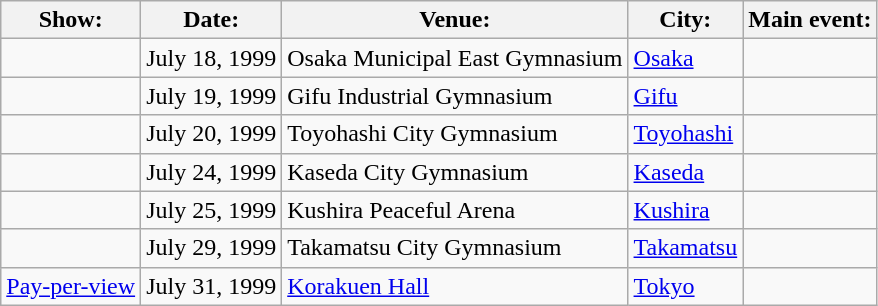<table class="wikitable">
<tr>
<th>Show:</th>
<th>Date:</th>
<th>Venue:</th>
<th>City:</th>
<th>Main event:</th>
</tr>
<tr>
<td></td>
<td>July 18, 1999</td>
<td>Osaka Municipal East Gymnasium</td>
<td><a href='#'>Osaka</a></td>
<td></td>
</tr>
<tr>
<td></td>
<td>July 19, 1999</td>
<td>Gifu Industrial Gymnasium</td>
<td><a href='#'>Gifu</a></td>
<td></td>
</tr>
<tr>
<td></td>
<td>July 20, 1999</td>
<td>Toyohashi City Gymnasium</td>
<td><a href='#'>Toyohashi</a></td>
<td></td>
</tr>
<tr>
<td></td>
<td>July 24, 1999</td>
<td>Kaseda City Gymnasium</td>
<td><a href='#'>Kaseda</a></td>
<td></td>
</tr>
<tr>
<td></td>
<td>July 25, 1999</td>
<td>Kushira Peaceful Arena</td>
<td><a href='#'>Kushira</a></td>
<td></td>
</tr>
<tr>
<td></td>
<td>July 29, 1999</td>
<td>Takamatsu City Gymnasium</td>
<td><a href='#'>Takamatsu</a></td>
<td></td>
</tr>
<tr>
<td><a href='#'>Pay-per-view</a></td>
<td>July 31, 1999</td>
<td><a href='#'>Korakuen Hall</a></td>
<td><a href='#'>Tokyo</a></td>
<td></td>
</tr>
</table>
